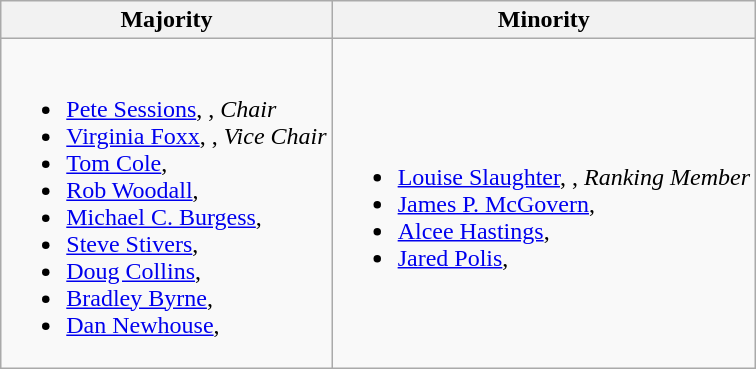<table class=wikitable>
<tr>
<th>Majority</th>
<th>Minority</th>
</tr>
<tr>
<td><br><ul><li><a href='#'>Pete Sessions</a>, , <em>Chair</em></li><li><a href='#'>Virginia Foxx</a>, , <em>Vice Chair</em></li><li><a href='#'>Tom Cole</a>, </li><li><a href='#'>Rob Woodall</a>, </li><li><a href='#'>Michael C. Burgess</a>, </li><li><a href='#'>Steve Stivers</a>, </li><li><a href='#'>Doug Collins</a>, </li><li><a href='#'>Bradley Byrne</a>, </li><li><a href='#'>Dan Newhouse</a>, </li></ul></td>
<td><br><ul><li><a href='#'>Louise Slaughter</a>, , <em>Ranking Member</em></li><li><a href='#'>James P. McGovern</a>, </li><li><a href='#'>Alcee Hastings</a>, </li><li><a href='#'>Jared Polis</a>, </li></ul></td>
</tr>
</table>
